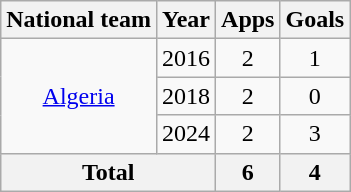<table class="wikitable" style="text-align: center;">
<tr>
<th>National team</th>
<th>Year</th>
<th>Apps</th>
<th>Goals</th>
</tr>
<tr>
<td rowspan="3"><a href='#'>Algeria</a></td>
<td>2016</td>
<td>2</td>
<td>1</td>
</tr>
<tr>
<td>2018</td>
<td>2</td>
<td>0</td>
</tr>
<tr>
<td>2024</td>
<td>2</td>
<td>3</td>
</tr>
<tr>
<th colspan="2">Total</th>
<th>6</th>
<th>4</th>
</tr>
</table>
